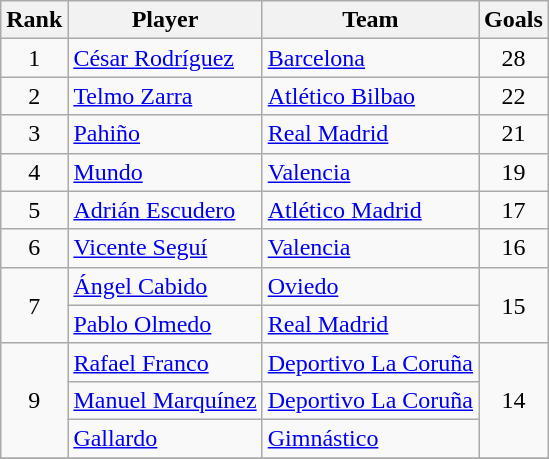<table class="wikitable">
<tr>
<th>Rank</th>
<th>Player</th>
<th>Team</th>
<th>Goals</th>
</tr>
<tr>
<td align=center>1</td>
<td> <a href='#'>César Rodríguez</a></td>
<td><a href='#'>Barcelona</a></td>
<td align=center>28</td>
</tr>
<tr>
<td align=center>2</td>
<td> <a href='#'>Telmo Zarra</a></td>
<td><a href='#'>Atlético Bilbao</a></td>
<td align=center>22</td>
</tr>
<tr>
<td align=center>3</td>
<td> <a href='#'>Pahiño</a></td>
<td><a href='#'>Real Madrid</a></td>
<td align=center>21</td>
</tr>
<tr>
<td align=center>4</td>
<td> <a href='#'>Mundo</a></td>
<td><a href='#'>Valencia</a></td>
<td align=center>19</td>
</tr>
<tr>
<td align=center>5</td>
<td> <a href='#'>Adrián Escudero</a></td>
<td><a href='#'>Atlético Madrid</a></td>
<td align=center>17</td>
</tr>
<tr>
<td align=center>6</td>
<td> <a href='#'>Vicente Seguí</a></td>
<td><a href='#'>Valencia</a></td>
<td align=center>16</td>
</tr>
<tr>
<td rowspan=2 align=center>7</td>
<td> <a href='#'>Ángel Cabido</a></td>
<td><a href='#'>Oviedo</a></td>
<td rowspan=2 align=center>15</td>
</tr>
<tr>
<td> <a href='#'>Pablo Olmedo</a></td>
<td><a href='#'>Real Madrid</a></td>
</tr>
<tr>
<td rowspan=3 align=center>9</td>
<td> <a href='#'>Rafael Franco</a></td>
<td><a href='#'>Deportivo La Coruña</a></td>
<td rowspan=3 align=center>14</td>
</tr>
<tr>
<td> <a href='#'>Manuel Marquínez</a></td>
<td><a href='#'>Deportivo La Coruña</a></td>
</tr>
<tr>
<td> <a href='#'>Gallardo</a></td>
<td><a href='#'>Gimnástico</a></td>
</tr>
<tr>
</tr>
</table>
